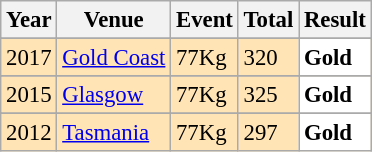<table class="sortable wikitable" style="font-size: 95%;">
<tr>
<th>Year</th>
<th>Venue</th>
<th>Event</th>
<th>Total</th>
<th>Result</th>
</tr>
<tr>
</tr>
<tr style="background:#FFE4B5">
<td align="center">2017</td>
<td align="left"><a href='#'>Gold Coast</a></td>
<td align="left">77Kg</td>
<td align="left">320</td>
<td style="text-align:left; background:white"><strong>Gold</strong></td>
</tr>
<tr>
</tr>
<tr style="background:#FFE4B5">
<td align="center">2015</td>
<td align="left"><a href='#'>Glasgow</a></td>
<td align="left">77Kg</td>
<td align="left">325</td>
<td style="text-align:left; background:white"><strong>Gold</strong></td>
</tr>
<tr>
</tr>
<tr style="background:#FFE4B5">
<td align="center">2012</td>
<td align="left"><a href='#'>Tasmania</a></td>
<td align="left">77Kg</td>
<td align="left">297</td>
<td style="text-align:left; background:white"><strong>Gold</strong></td>
</tr>
</table>
